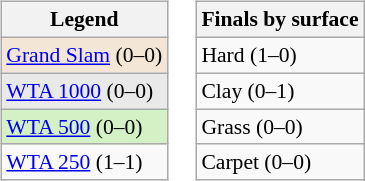<table>
<tr valign=top>
<td><br><table class=wikitable style="font-size:90%;">
<tr>
<th>Legend</th>
</tr>
<tr style="background:#f3e6d7;">
<td><a href='#'>Grand Slam</a> (0–0)</td>
</tr>
<tr style="background:#e9e9e9;">
<td><a href='#'>WTA 1000</a> (0–0)</td>
</tr>
<tr style="background:#d4f1c5;">
<td><a href='#'>WTA 500</a> (0–0)</td>
</tr>
<tr>
<td><a href='#'>WTA 250</a> (1–1)</td>
</tr>
</table>
</td>
<td><br><table class=wikitable style="font-size:90%;">
<tr>
<th>Finals by surface</th>
</tr>
<tr>
<td>Hard (1–0)</td>
</tr>
<tr>
<td>Clay (0–1)</td>
</tr>
<tr>
<td>Grass (0–0)</td>
</tr>
<tr>
<td>Carpet (0–0)</td>
</tr>
</table>
</td>
</tr>
</table>
